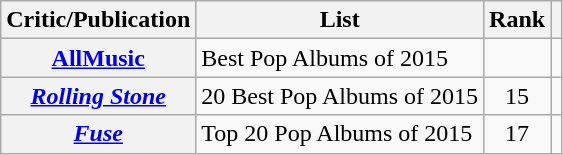<table class="wikitable plainrowheaders sortable">
<tr>
<th>Critic/Publication</th>
<th scope="col" class="unsortable">List</th>
<th data-sort-type="number">Rank</th>
<th scope="col" class="unsortable"></th>
</tr>
<tr Ad>
<th scope="row" rowspan="1"><a href='#'>AllMusic</a></th>
<td>Best Pop Albums of 2015</td>
<td></td>
<td></td>
</tr>
<tr Ad>
<th scope="row"><em><a href='#'>Rolling Stone</a></em></th>
<td>20 Best Pop Albums of 2015</td>
<td align=center>15</td>
<td></td>
</tr>
<tr Ad>
<th scope="row"><em><a href='#'>Fuse</a></em></th>
<td>Top 20 Pop Albums of 2015</td>
<td align=center>17</td>
<td></td>
</tr>
</table>
